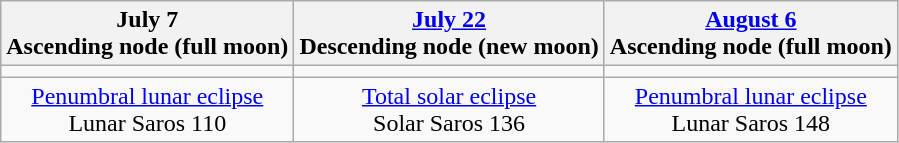<table class="wikitable">
<tr>
<th>July 7<br>Ascending node (full moon)<br></th>
<th><a href='#'>July 22</a><br>Descending node (new moon)<br></th>
<th><a href='#'>August 6</a><br>Ascending node (full moon)<br></th>
</tr>
<tr>
<td></td>
<td></td>
<td></td>
</tr>
<tr align=center>
<td><a href='#'>Penumbral lunar eclipse</a><br>Lunar Saros 110</td>
<td><a href='#'>Total solar eclipse</a><br>Solar Saros 136</td>
<td><a href='#'>Penumbral lunar eclipse</a><br>Lunar Saros 148</td>
</tr>
</table>
